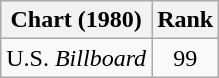<table class="wikitable">
<tr>
<th align="left">Chart (1980)</th>
<th style="text-align:center;">Rank</th>
</tr>
<tr>
<td>U.S. <em>Billboard</em> </td>
<td style="text-align:center;">99</td>
</tr>
</table>
